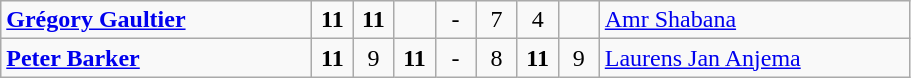<table class="wikitable">
<tr>
<td width=200> <strong><a href='#'>Grégory Gaultier</a></strong></td>
<td style="width:20px; text-align:center;"><strong>11</strong></td>
<td style="width:20px; text-align:center;"><strong>11</strong></td>
<td style="width:20px; text-align:center;"></td>
<td style="width:20px; text-align:center;">-</td>
<td style="width:20px; text-align:center;">7</td>
<td style="width:20px; text-align:center;">4</td>
<td style="width:20px; text-align:center;"></td>
<td width=200> <a href='#'>Amr Shabana</a></td>
</tr>
<tr>
<td> <strong><a href='#'>Peter Barker</a></strong></td>
<td style="text-align:center;"><strong>11</strong></td>
<td style="text-align:center;">9</td>
<td style="text-align:center;"><strong>11</strong></td>
<td style="text-align:center;">-</td>
<td style="text-align:center;">8</td>
<td style="text-align:center;"><strong>11</strong></td>
<td style="text-align:center;">9</td>
<td> <a href='#'>Laurens Jan Anjema</a></td>
</tr>
</table>
